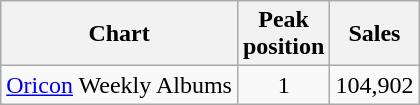<table class="wikitable">
<tr>
<th>Chart</th>
<th>Peak<br>position</th>
<th>Sales</th>
</tr>
<tr>
<td><a href='#'>Oricon</a> Weekly Albums</td>
<td align="center">1</td>
<td align="center">104,902</td>
</tr>
</table>
